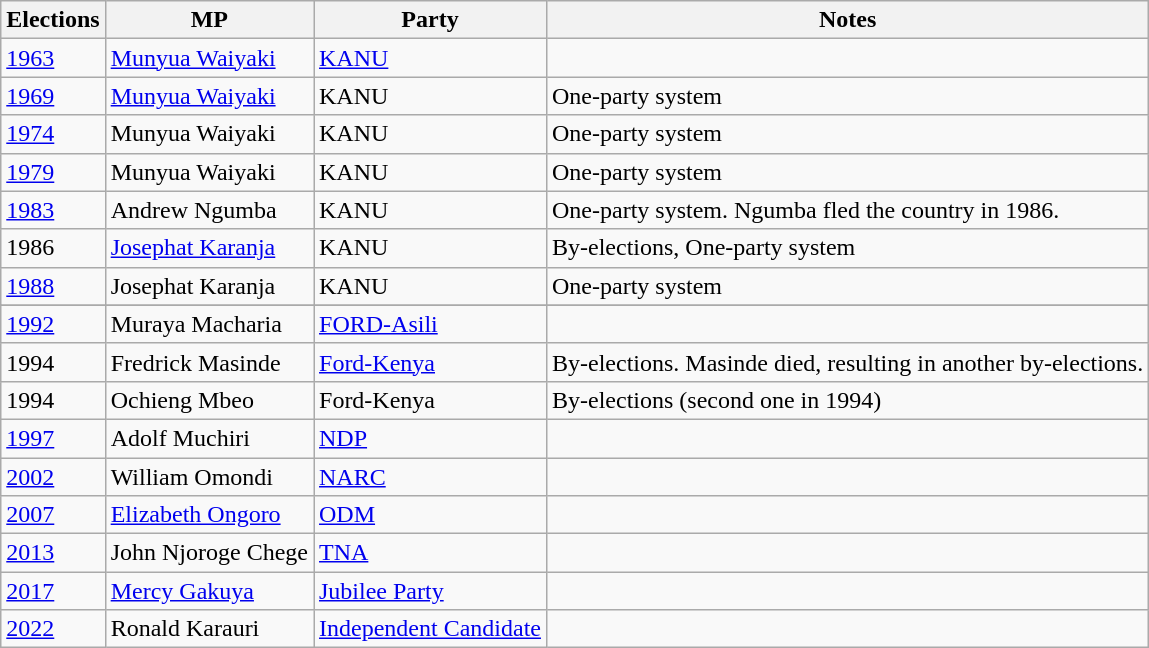<table class="wikitable">
<tr>
<th>Elections</th>
<th>MP </th>
<th>Party</th>
<th>Notes</th>
</tr>
<tr>
<td><a href='#'>1963</a></td>
<td><a href='#'>Munyua Waiyaki</a></td>
<td><a href='#'>KANU</a></td>
<td></td>
</tr>
<tr>
<td><a href='#'>1969</a></td>
<td><a href='#'>Munyua Waiyaki</a></td>
<td>KANU</td>
<td>One-party system</td>
</tr>
<tr>
<td><a href='#'>1974</a></td>
<td>Munyua Waiyaki</td>
<td>KANU</td>
<td>One-party system</td>
</tr>
<tr>
<td><a href='#'>1979</a></td>
<td>Munyua Waiyaki</td>
<td>KANU</td>
<td>One-party system</td>
</tr>
<tr>
<td><a href='#'>1983</a></td>
<td>Andrew Ngumba</td>
<td>KANU</td>
<td>One-party system. Ngumba fled the country in 1986.</td>
</tr>
<tr>
<td>1986</td>
<td><a href='#'>Josephat Karanja</a></td>
<td>KANU</td>
<td>By-elections, One-party system</td>
</tr>
<tr>
<td><a href='#'>1988</a></td>
<td>Josephat Karanja</td>
<td>KANU</td>
<td>One-party system</td>
</tr>
<tr>
</tr>
<tr>
<td><a href='#'>1992</a></td>
<td>Muraya Macharia</td>
<td><a href='#'>FORD-Asili</a></td>
<td></td>
</tr>
<tr>
<td>1994</td>
<td>Fredrick Masinde</td>
<td><a href='#'>Ford-Kenya</a></td>
<td>By-elections. Masinde died, resulting in another by-elections.</td>
</tr>
<tr>
<td>1994</td>
<td>Ochieng Mbeo</td>
<td>Ford-Kenya</td>
<td>By-elections (second one in 1994)</td>
</tr>
<tr>
<td><a href='#'>1997</a></td>
<td>Adolf Muchiri</td>
<td><a href='#'>NDP</a></td>
<td></td>
</tr>
<tr>
<td><a href='#'>2002</a></td>
<td>William Omondi</td>
<td><a href='#'>NARC</a></td>
<td></td>
</tr>
<tr>
<td><a href='#'>2007</a></td>
<td><a href='#'>Elizabeth Ongoro</a></td>
<td><a href='#'>ODM</a></td>
<td></td>
</tr>
<tr>
<td><a href='#'>2013</a></td>
<td>John Njoroge Chege</td>
<td><a href='#'>TNA</a></td>
<td></td>
</tr>
<tr>
<td><a href='#'>2017</a></td>
<td><a href='#'>Mercy Gakuya</a></td>
<td><a href='#'>Jubilee Party</a></td>
<td></td>
</tr>
<tr>
<td><a href='#'>2022</a></td>
<td>Ronald Karauri</td>
<td><a href='#'>Independent Candidate</a></td>
<td></td>
</tr>
</table>
